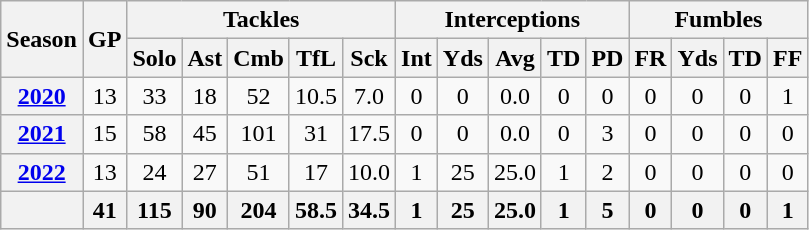<table class="wikitable" style="text-align:center;">
<tr>
<th rowspan="2">Season</th>
<th rowspan="2">GP</th>
<th colspan="5">Tackles</th>
<th colspan="5">Interceptions</th>
<th colspan="4">Fumbles</th>
</tr>
<tr>
<th>Solo</th>
<th>Ast</th>
<th>Cmb</th>
<th>TfL</th>
<th>Sck</th>
<th>Int</th>
<th>Yds</th>
<th>Avg</th>
<th>TD</th>
<th>PD</th>
<th>FR</th>
<th>Yds</th>
<th>TD</th>
<th>FF</th>
</tr>
<tr>
<th><a href='#'>2020</a></th>
<td>13</td>
<td>33</td>
<td>18</td>
<td>52</td>
<td>10.5</td>
<td>7.0</td>
<td>0</td>
<td>0</td>
<td>0.0</td>
<td>0</td>
<td>0</td>
<td>0</td>
<td>0</td>
<td>0</td>
<td>1</td>
</tr>
<tr>
<th><a href='#'>2021</a></th>
<td>15</td>
<td>58</td>
<td>45</td>
<td>101</td>
<td>31</td>
<td>17.5</td>
<td>0</td>
<td>0</td>
<td>0.0</td>
<td>0</td>
<td>3</td>
<td>0</td>
<td>0</td>
<td>0</td>
<td>0</td>
</tr>
<tr>
<th><a href='#'>2022</a></th>
<td>13</td>
<td>24</td>
<td>27</td>
<td>51</td>
<td>17</td>
<td>10.0</td>
<td>1</td>
<td>25</td>
<td>25.0</td>
<td>1</td>
<td>2</td>
<td>0</td>
<td>0</td>
<td>0</td>
<td>0</td>
</tr>
<tr>
<th></th>
<th>41</th>
<th>115</th>
<th>90</th>
<th>204</th>
<th>58.5</th>
<th>34.5</th>
<th>1</th>
<th>25</th>
<th>25.0</th>
<th>1</th>
<th>5</th>
<th>0</th>
<th>0</th>
<th>0</th>
<th>1</th>
</tr>
</table>
